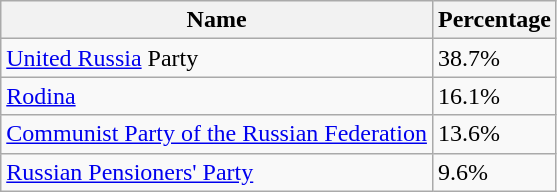<table class="wikitable">
<tr>
<th>Name</th>
<th>Percentage</th>
</tr>
<tr>
<td><a href='#'>United Russia</a> Party</td>
<td>38.7%</td>
</tr>
<tr>
<td><a href='#'>Rodina</a></td>
<td>16.1%</td>
</tr>
<tr>
<td><a href='#'>Communist Party of the Russian Federation</a></td>
<td>13.6%</td>
</tr>
<tr>
<td><a href='#'>Russian Pensioners' Party</a></td>
<td>9.6%</td>
</tr>
</table>
